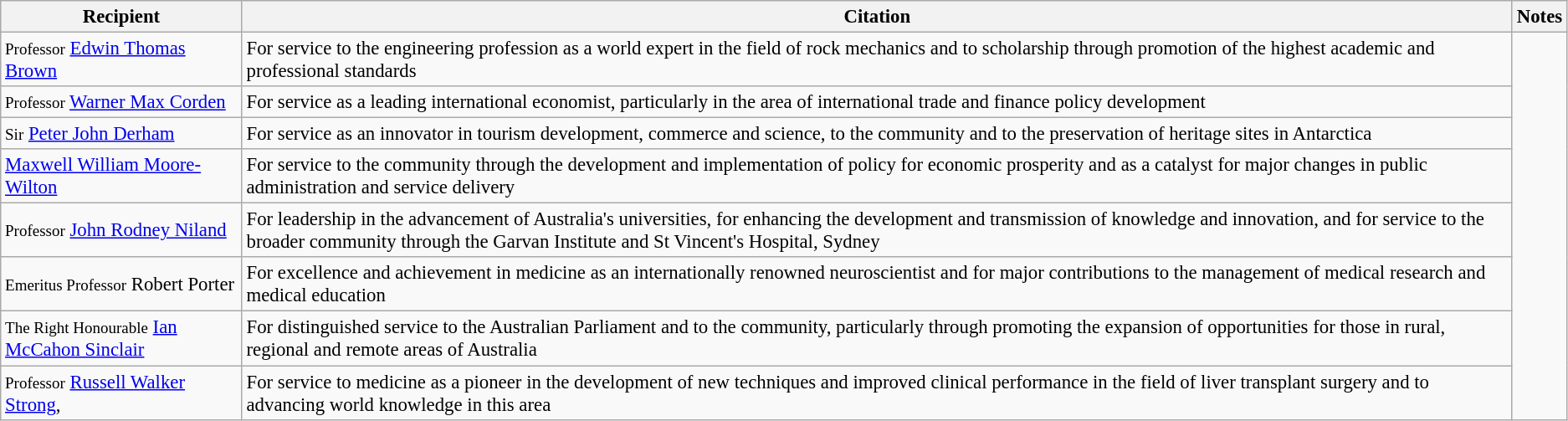<table class="wikitable" style="font-size:95%;">
<tr>
<th>Recipient</th>
<th>Citation</th>
<th>Notes</th>
</tr>
<tr>
<td><small>Professor</small> <a href='#'>Edwin Thomas Brown</a></td>
<td>For service to the engineering profession as a world expert in the field of rock mechanics and to scholarship through promotion of the highest academic and professional standards</td>
<td rowspan=8></td>
</tr>
<tr>
<td><small>Professor</small> <a href='#'>Warner Max Corden</a></td>
<td>For service as a leading international economist, particularly in the area of international trade and finance policy development</td>
</tr>
<tr>
<td><small>Sir</small> <a href='#'>Peter John Derham</a></td>
<td>For service as an innovator in tourism development, commerce and science, to the community and to the preservation of heritage sites in Antarctica</td>
</tr>
<tr>
<td><a href='#'>Maxwell William Moore-Wilton</a></td>
<td>For service to the community through the development and implementation of policy for economic prosperity and as a catalyst for major changes in public administration and service delivery</td>
</tr>
<tr>
<td><small>Professor</small> <a href='#'>John Rodney Niland</a> </td>
<td>For leadership in the advancement of Australia's universities, for enhancing the development and transmission of knowledge and innovation, and for service to the broader community through the Garvan Institute and St Vincent's Hospital, Sydney</td>
</tr>
<tr>
<td><small>Emeritus Professor</small> Robert Porter</td>
<td>For excellence and achievement in medicine as an internationally renowned neuroscientist and for major contributions to the management of medical research and medical education</td>
</tr>
<tr>
<td><small>The Right Honourable</small> <a href='#'>Ian McCahon Sinclair</a></td>
<td>For distinguished service to the Australian Parliament and to the community, particularly through promoting the expansion of opportunities for those in rural, regional and remote areas of Australia</td>
</tr>
<tr>
<td><small>Professor</small> <a href='#'>Russell Walker Strong</a>, </td>
<td>For service to medicine as a pioneer in the development of new techniques and improved clinical performance in the field of liver transplant surgery and to advancing world knowledge in this area</td>
</tr>
</table>
